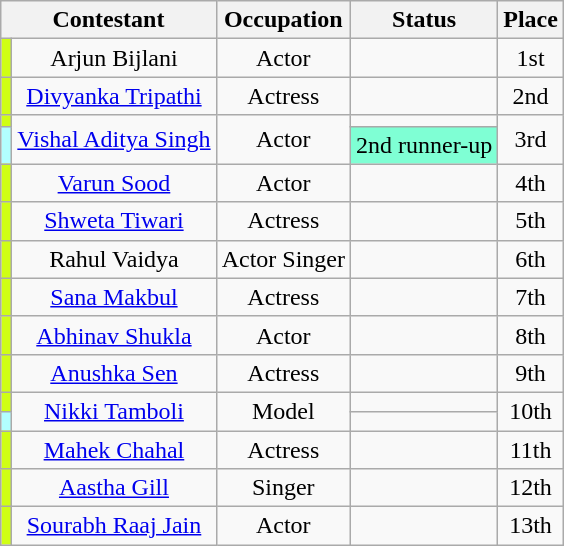<table class="wikitable sortable" style="text-align:center;">
<tr>
<th colspan="2">Contestant</th>
<th>Occupation</th>
<th>Status</th>
<th>Place</th>
</tr>
<tr>
<th style="background:#D0FF14;"></th>
<td>Arjun Bijlani</td>
<td>Actor</td>
<td></td>
<td>1st</td>
</tr>
<tr>
<th style="background:#D0FF14;"></th>
<td><a href='#'>Divyanka Tripathi</a></td>
<td>Actress</td>
<td></td>
<td>2nd</td>
</tr>
<tr>
<th style="background:#D0FF14;"></th>
<td rowspan="2"><a href='#'>Vishal Aditya Singh</a></td>
<td rowspan="2">Actor</td>
<td></td>
<td rowspan="2">3rd</td>
</tr>
<tr>
<th style="background:#B2FFFF;"></th>
<td style="background:#7FFFD4;">2nd runner-up</td>
</tr>
<tr>
<th style="background:#D0FF14;"></th>
<td><a href='#'>Varun Sood</a></td>
<td>Actor</td>
<td></td>
<td>4th</td>
</tr>
<tr>
<td style="background:#D0FF14;"></td>
<td><a href='#'>Shweta Tiwari</a></td>
<td>Actress</td>
<td></td>
<td>5th</td>
</tr>
<tr>
<th style="background:#D0FF14;"></th>
<td>Rahul Vaidya</td>
<td>Actor  Singer</td>
<td></td>
<td>6th</td>
</tr>
<tr>
<th style="background:#D0FF14;"></th>
<td><a href='#'>Sana Makbul</a></td>
<td>Actress</td>
<td></td>
<td>7th</td>
</tr>
<tr>
<th style="background:#D0FF14;"></th>
<td><a href='#'>Abhinav Shukla</a></td>
<td>Actor</td>
<td></td>
<td>8th</td>
</tr>
<tr>
<th style="background:#D0FF14;"></th>
<td><a href='#'>Anushka Sen</a></td>
<td>Actress</td>
<td></td>
<td>9th</td>
</tr>
<tr>
<th style="background:#D0FF14;"></th>
<td rowspan="2"><a href='#'>Nikki Tamboli</a></td>
<td rowspan="2">Model</td>
<td></td>
<td rowspan="2">10th</td>
</tr>
<tr>
<th style="background:#B2FFFF;"></th>
<td></td>
</tr>
<tr>
<th style="background:#D0FF14;"></th>
<td><a href='#'>Mahek Chahal</a></td>
<td>Actress</td>
<td></td>
<td>11th</td>
</tr>
<tr>
<th style="background:#D0FF14;"></th>
<td><a href='#'>Aastha Gill</a></td>
<td>Singer</td>
<td></td>
<td>12th</td>
</tr>
<tr>
<th style="background:#D0FF14;"></th>
<td><a href='#'>Sourabh Raaj Jain</a></td>
<td>Actor</td>
<td></td>
<td>13th</td>
</tr>
</table>
